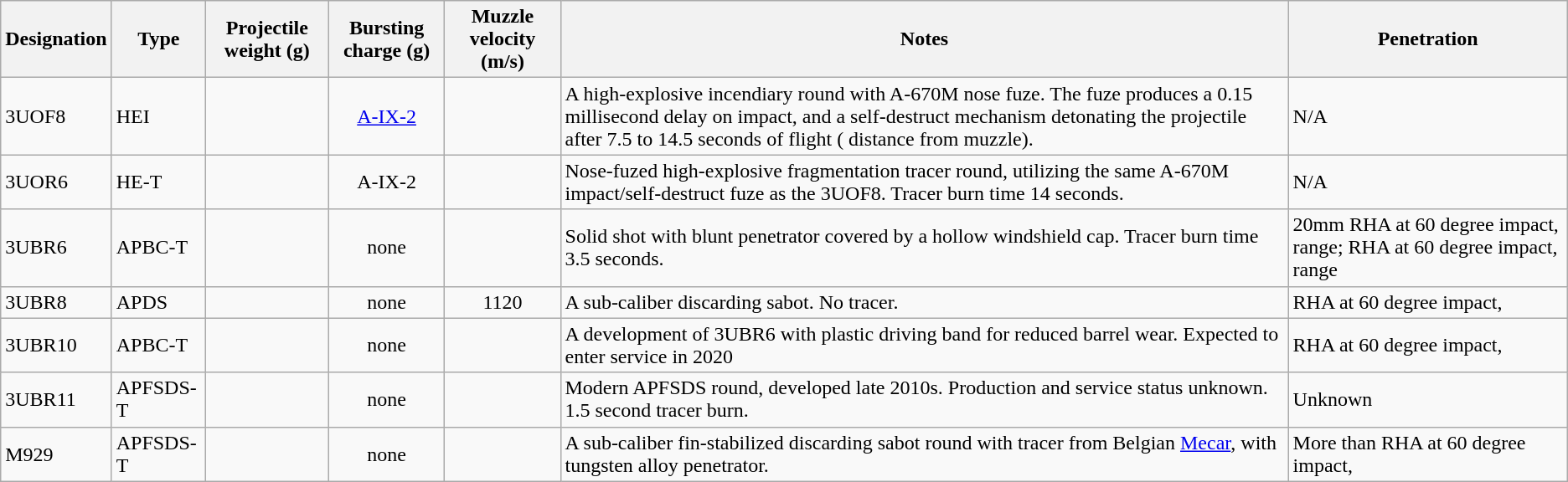<table class="wikitable">
<tr>
<th>Designation</th>
<th>Type</th>
<th>Projectile weight (g)</th>
<th>Bursting charge (g)</th>
<th>Muzzle velocity (m/s)</th>
<th>Notes</th>
<th>Penetration</th>
</tr>
<tr>
<td>3UOF8</td>
<td>HEI</td>
<td align="center"></td>
<td align="center"> <a href='#'>A-IX-2</a></td>
<td align="center"></td>
<td>A high-explosive incendiary round with A-670M nose fuze. The fuze produces a 0.15 millisecond delay on impact, and a self-destruct mechanism detonating the projectile after 7.5 to 14.5 seconds of flight ( distance from muzzle).</td>
<td>N/A</td>
</tr>
<tr>
<td>3UOR6</td>
<td>HE-T</td>
<td align="center"></td>
<td align="center"> A-IX-2</td>
<td align="center"></td>
<td>Nose-fuzed high-explosive fragmentation tracer round, utilizing the same A-670M impact/self-destruct fuze as the 3UOF8. Tracer burn time 14 seconds.</td>
<td>N/A</td>
</tr>
<tr>
<td>3UBR6</td>
<td>APBC-T</td>
<td align="center"></td>
<td align="center">none</td>
<td align="center"></td>
<td>Solid shot with blunt penetrator covered by a hollow windshield cap. Tracer burn time 3.5 seconds.</td>
<td>20mm RHA at 60 degree impact,  range;  RHA at 60 degree impact,  range</td>
</tr>
<tr>
<td>3UBR8</td>
<td>APDS</td>
<td align="center"></td>
<td align="center">none</td>
<td align="center">1120</td>
<td>A sub-caliber discarding sabot. No tracer.</td>
<td> RHA at 60 degree impact, </td>
</tr>
<tr>
<td>3UBR10</td>
<td>APBC-T</td>
<td align="center"></td>
<td align="center">none</td>
<td align="center"></td>
<td>A development of 3UBR6 with plastic driving band for reduced barrel wear. Expected to enter service in 2020</td>
<td> RHA at 60 degree impact, </td>
</tr>
<tr>
<td>3UBR11</td>
<td>APFSDS-T</td>
<td align="center"></td>
<td align="center">none</td>
<td align="center"></td>
<td>Modern APFSDS round, developed late 2010s. Production and service status unknown. 1.5 second tracer burn.</td>
<td>Unknown</td>
</tr>
<tr>
<td>M929</td>
<td>APFSDS-T</td>
<td align="center"></td>
<td align="center">none</td>
<td align="center"></td>
<td>A sub-caliber fin-stabilized discarding sabot round with tracer from Belgian <a href='#'>Mecar</a>, with tungsten alloy penetrator.</td>
<td>More than  RHA at 60 degree impact, </td>
</tr>
</table>
